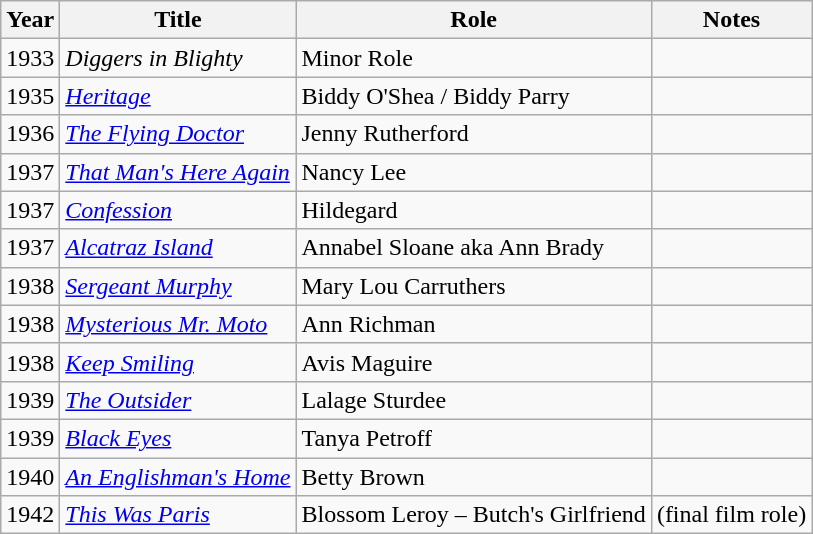<table class="wikitable">
<tr>
<th>Year</th>
<th>Title</th>
<th>Role</th>
<th>Notes</th>
</tr>
<tr>
<td>1933</td>
<td><em>Diggers in Blighty</em></td>
<td>Minor Role</td>
<td></td>
</tr>
<tr>
<td>1935</td>
<td><em><a href='#'>Heritage</a></em></td>
<td>Biddy O'Shea / Biddy Parry</td>
<td></td>
</tr>
<tr>
<td>1936</td>
<td><em><a href='#'>The Flying Doctor</a></em></td>
<td>Jenny Rutherford</td>
<td></td>
</tr>
<tr>
<td>1937</td>
<td><em><a href='#'>That Man's Here Again</a></em></td>
<td>Nancy Lee</td>
<td></td>
</tr>
<tr>
<td>1937</td>
<td><em><a href='#'>Confession</a></em></td>
<td>Hildegard</td>
<td></td>
</tr>
<tr>
<td>1937</td>
<td><em><a href='#'>Alcatraz Island</a></em></td>
<td>Annabel Sloane aka Ann Brady</td>
<td></td>
</tr>
<tr>
<td>1938</td>
<td><em><a href='#'>Sergeant Murphy</a></em></td>
<td>Mary Lou Carruthers</td>
<td></td>
</tr>
<tr>
<td>1938</td>
<td><em><a href='#'>Mysterious Mr. Moto</a></em></td>
<td>Ann Richman</td>
<td></td>
</tr>
<tr>
<td>1938</td>
<td><em><a href='#'>Keep Smiling</a></em></td>
<td>Avis Maguire</td>
<td></td>
</tr>
<tr>
<td>1939</td>
<td><em><a href='#'>The Outsider</a></em></td>
<td>Lalage Sturdee</td>
<td></td>
</tr>
<tr>
<td>1939</td>
<td><em><a href='#'>Black Eyes</a></em></td>
<td>Tanya Petroff</td>
<td></td>
</tr>
<tr>
<td>1940</td>
<td><em><a href='#'>An Englishman's Home</a></em></td>
<td>Betty Brown</td>
<td></td>
</tr>
<tr>
<td>1942</td>
<td><em><a href='#'>This Was Paris</a></em></td>
<td>Blossom Leroy – Butch's Girlfriend</td>
<td>(final film role)</td>
</tr>
</table>
